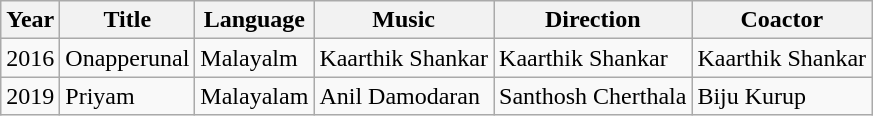<table class="wikitable">
<tr>
<th>Year</th>
<th>Title</th>
<th>Language</th>
<th>Music</th>
<th>Direction</th>
<th>Coactor</th>
</tr>
<tr>
<td>2016</td>
<td>Onapperunal</td>
<td>Malayalm</td>
<td>Kaarthik Shankar</td>
<td>Kaarthik Shankar</td>
<td>Kaarthik Shankar</td>
</tr>
<tr>
<td>2019</td>
<td>Priyam</td>
<td>Malayalam</td>
<td>Anil Damodaran</td>
<td>Santhosh Cherthala</td>
<td>Biju Kurup</td>
</tr>
</table>
